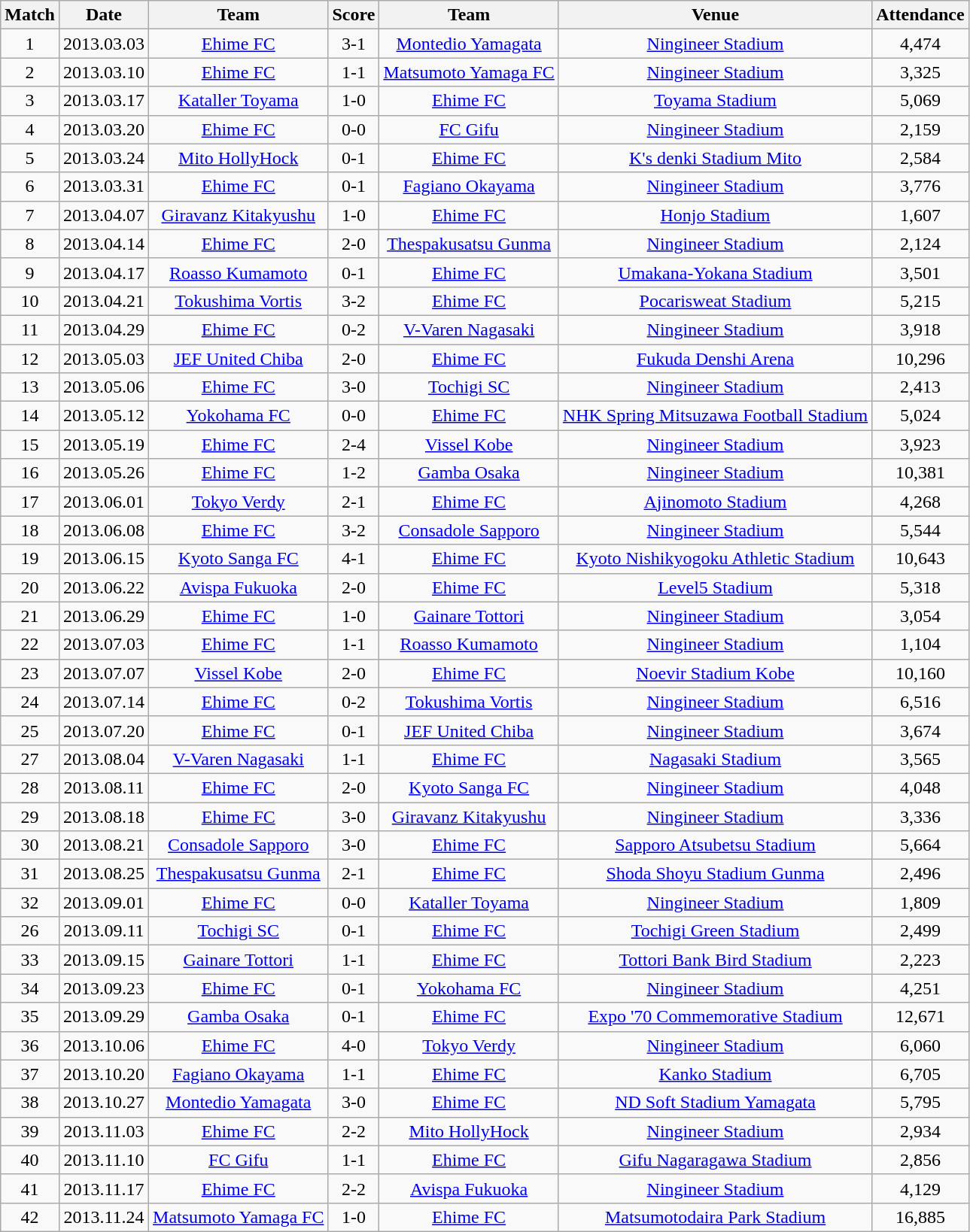<table class="wikitable" style="text-align:center;">
<tr>
<th>Match</th>
<th>Date</th>
<th>Team</th>
<th>Score</th>
<th>Team</th>
<th>Venue</th>
<th>Attendance</th>
</tr>
<tr>
<td>1</td>
<td>2013.03.03</td>
<td><a href='#'>Ehime FC</a></td>
<td>3-1</td>
<td><a href='#'>Montedio Yamagata</a></td>
<td><a href='#'>Ningineer Stadium</a></td>
<td>4,474</td>
</tr>
<tr>
<td>2</td>
<td>2013.03.10</td>
<td><a href='#'>Ehime FC</a></td>
<td>1-1</td>
<td><a href='#'>Matsumoto Yamaga FC</a></td>
<td><a href='#'>Ningineer Stadium</a></td>
<td>3,325</td>
</tr>
<tr>
<td>3</td>
<td>2013.03.17</td>
<td><a href='#'>Kataller Toyama</a></td>
<td>1-0</td>
<td><a href='#'>Ehime FC</a></td>
<td><a href='#'>Toyama Stadium</a></td>
<td>5,069</td>
</tr>
<tr>
<td>4</td>
<td>2013.03.20</td>
<td><a href='#'>Ehime FC</a></td>
<td>0-0</td>
<td><a href='#'>FC Gifu</a></td>
<td><a href='#'>Ningineer Stadium</a></td>
<td>2,159</td>
</tr>
<tr>
<td>5</td>
<td>2013.03.24</td>
<td><a href='#'>Mito HollyHock</a></td>
<td>0-1</td>
<td><a href='#'>Ehime FC</a></td>
<td><a href='#'>K's denki Stadium Mito</a></td>
<td>2,584</td>
</tr>
<tr>
<td>6</td>
<td>2013.03.31</td>
<td><a href='#'>Ehime FC</a></td>
<td>0-1</td>
<td><a href='#'>Fagiano Okayama</a></td>
<td><a href='#'>Ningineer Stadium</a></td>
<td>3,776</td>
</tr>
<tr>
<td>7</td>
<td>2013.04.07</td>
<td><a href='#'>Giravanz Kitakyushu</a></td>
<td>1-0</td>
<td><a href='#'>Ehime FC</a></td>
<td><a href='#'>Honjo Stadium</a></td>
<td>1,607</td>
</tr>
<tr>
<td>8</td>
<td>2013.04.14</td>
<td><a href='#'>Ehime FC</a></td>
<td>2-0</td>
<td><a href='#'>Thespakusatsu Gunma</a></td>
<td><a href='#'>Ningineer Stadium</a></td>
<td>2,124</td>
</tr>
<tr>
<td>9</td>
<td>2013.04.17</td>
<td><a href='#'>Roasso Kumamoto</a></td>
<td>0-1</td>
<td><a href='#'>Ehime FC</a></td>
<td><a href='#'>Umakana-Yokana Stadium</a></td>
<td>3,501</td>
</tr>
<tr>
<td>10</td>
<td>2013.04.21</td>
<td><a href='#'>Tokushima Vortis</a></td>
<td>3-2</td>
<td><a href='#'>Ehime FC</a></td>
<td><a href='#'>Pocarisweat Stadium</a></td>
<td>5,215</td>
</tr>
<tr>
<td>11</td>
<td>2013.04.29</td>
<td><a href='#'>Ehime FC</a></td>
<td>0-2</td>
<td><a href='#'>V-Varen Nagasaki</a></td>
<td><a href='#'>Ningineer Stadium</a></td>
<td>3,918</td>
</tr>
<tr>
<td>12</td>
<td>2013.05.03</td>
<td><a href='#'>JEF United Chiba</a></td>
<td>2-0</td>
<td><a href='#'>Ehime FC</a></td>
<td><a href='#'>Fukuda Denshi Arena</a></td>
<td>10,296</td>
</tr>
<tr>
<td>13</td>
<td>2013.05.06</td>
<td><a href='#'>Ehime FC</a></td>
<td>3-0</td>
<td><a href='#'>Tochigi SC</a></td>
<td><a href='#'>Ningineer Stadium</a></td>
<td>2,413</td>
</tr>
<tr>
<td>14</td>
<td>2013.05.12</td>
<td><a href='#'>Yokohama FC</a></td>
<td>0-0</td>
<td><a href='#'>Ehime FC</a></td>
<td><a href='#'>NHK Spring Mitsuzawa Football Stadium</a></td>
<td>5,024</td>
</tr>
<tr>
<td>15</td>
<td>2013.05.19</td>
<td><a href='#'>Ehime FC</a></td>
<td>2-4</td>
<td><a href='#'>Vissel Kobe</a></td>
<td><a href='#'>Ningineer Stadium</a></td>
<td>3,923</td>
</tr>
<tr>
<td>16</td>
<td>2013.05.26</td>
<td><a href='#'>Ehime FC</a></td>
<td>1-2</td>
<td><a href='#'>Gamba Osaka</a></td>
<td><a href='#'>Ningineer Stadium</a></td>
<td>10,381</td>
</tr>
<tr>
<td>17</td>
<td>2013.06.01</td>
<td><a href='#'>Tokyo Verdy</a></td>
<td>2-1</td>
<td><a href='#'>Ehime FC</a></td>
<td><a href='#'>Ajinomoto Stadium</a></td>
<td>4,268</td>
</tr>
<tr>
<td>18</td>
<td>2013.06.08</td>
<td><a href='#'>Ehime FC</a></td>
<td>3-2</td>
<td><a href='#'>Consadole Sapporo</a></td>
<td><a href='#'>Ningineer Stadium</a></td>
<td>5,544</td>
</tr>
<tr>
<td>19</td>
<td>2013.06.15</td>
<td><a href='#'>Kyoto Sanga FC</a></td>
<td>4-1</td>
<td><a href='#'>Ehime FC</a></td>
<td><a href='#'>Kyoto Nishikyogoku Athletic Stadium</a></td>
<td>10,643</td>
</tr>
<tr>
<td>20</td>
<td>2013.06.22</td>
<td><a href='#'>Avispa Fukuoka</a></td>
<td>2-0</td>
<td><a href='#'>Ehime FC</a></td>
<td><a href='#'>Level5 Stadium</a></td>
<td>5,318</td>
</tr>
<tr>
<td>21</td>
<td>2013.06.29</td>
<td><a href='#'>Ehime FC</a></td>
<td>1-0</td>
<td><a href='#'>Gainare Tottori</a></td>
<td><a href='#'>Ningineer Stadium</a></td>
<td>3,054</td>
</tr>
<tr>
<td>22</td>
<td>2013.07.03</td>
<td><a href='#'>Ehime FC</a></td>
<td>1-1</td>
<td><a href='#'>Roasso Kumamoto</a></td>
<td><a href='#'>Ningineer Stadium</a></td>
<td>1,104</td>
</tr>
<tr>
<td>23</td>
<td>2013.07.07</td>
<td><a href='#'>Vissel Kobe</a></td>
<td>2-0</td>
<td><a href='#'>Ehime FC</a></td>
<td><a href='#'>Noevir Stadium Kobe</a></td>
<td>10,160</td>
</tr>
<tr>
<td>24</td>
<td>2013.07.14</td>
<td><a href='#'>Ehime FC</a></td>
<td>0-2</td>
<td><a href='#'>Tokushima Vortis</a></td>
<td><a href='#'>Ningineer Stadium</a></td>
<td>6,516</td>
</tr>
<tr>
<td>25</td>
<td>2013.07.20</td>
<td><a href='#'>Ehime FC</a></td>
<td>0-1</td>
<td><a href='#'>JEF United Chiba</a></td>
<td><a href='#'>Ningineer Stadium</a></td>
<td>3,674</td>
</tr>
<tr>
<td>27</td>
<td>2013.08.04</td>
<td><a href='#'>V-Varen Nagasaki</a></td>
<td>1-1</td>
<td><a href='#'>Ehime FC</a></td>
<td><a href='#'>Nagasaki Stadium</a></td>
<td>3,565</td>
</tr>
<tr>
<td>28</td>
<td>2013.08.11</td>
<td><a href='#'>Ehime FC</a></td>
<td>2-0</td>
<td><a href='#'>Kyoto Sanga FC</a></td>
<td><a href='#'>Ningineer Stadium</a></td>
<td>4,048</td>
</tr>
<tr>
<td>29</td>
<td>2013.08.18</td>
<td><a href='#'>Ehime FC</a></td>
<td>3-0</td>
<td><a href='#'>Giravanz Kitakyushu</a></td>
<td><a href='#'>Ningineer Stadium</a></td>
<td>3,336</td>
</tr>
<tr>
<td>30</td>
<td>2013.08.21</td>
<td><a href='#'>Consadole Sapporo</a></td>
<td>3-0</td>
<td><a href='#'>Ehime FC</a></td>
<td><a href='#'>Sapporo Atsubetsu Stadium</a></td>
<td>5,664</td>
</tr>
<tr>
<td>31</td>
<td>2013.08.25</td>
<td><a href='#'>Thespakusatsu Gunma</a></td>
<td>2-1</td>
<td><a href='#'>Ehime FC</a></td>
<td><a href='#'>Shoda Shoyu Stadium Gunma</a></td>
<td>2,496</td>
</tr>
<tr>
<td>32</td>
<td>2013.09.01</td>
<td><a href='#'>Ehime FC</a></td>
<td>0-0</td>
<td><a href='#'>Kataller Toyama</a></td>
<td><a href='#'>Ningineer Stadium</a></td>
<td>1,809</td>
</tr>
<tr>
<td>26</td>
<td>2013.09.11</td>
<td><a href='#'>Tochigi SC</a></td>
<td>0-1</td>
<td><a href='#'>Ehime FC</a></td>
<td><a href='#'>Tochigi Green Stadium</a></td>
<td>2,499</td>
</tr>
<tr>
<td>33</td>
<td>2013.09.15</td>
<td><a href='#'>Gainare Tottori</a></td>
<td>1-1</td>
<td><a href='#'>Ehime FC</a></td>
<td><a href='#'>Tottori Bank Bird Stadium</a></td>
<td>2,223</td>
</tr>
<tr>
<td>34</td>
<td>2013.09.23</td>
<td><a href='#'>Ehime FC</a></td>
<td>0-1</td>
<td><a href='#'>Yokohama FC</a></td>
<td><a href='#'>Ningineer Stadium</a></td>
<td>4,251</td>
</tr>
<tr>
<td>35</td>
<td>2013.09.29</td>
<td><a href='#'>Gamba Osaka</a></td>
<td>0-1</td>
<td><a href='#'>Ehime FC</a></td>
<td><a href='#'>Expo '70 Commemorative Stadium</a></td>
<td>12,671</td>
</tr>
<tr>
<td>36</td>
<td>2013.10.06</td>
<td><a href='#'>Ehime FC</a></td>
<td>4-0</td>
<td><a href='#'>Tokyo Verdy</a></td>
<td><a href='#'>Ningineer Stadium</a></td>
<td>6,060</td>
</tr>
<tr>
<td>37</td>
<td>2013.10.20</td>
<td><a href='#'>Fagiano Okayama</a></td>
<td>1-1</td>
<td><a href='#'>Ehime FC</a></td>
<td><a href='#'>Kanko Stadium</a></td>
<td>6,705</td>
</tr>
<tr>
<td>38</td>
<td>2013.10.27</td>
<td><a href='#'>Montedio Yamagata</a></td>
<td>3-0</td>
<td><a href='#'>Ehime FC</a></td>
<td><a href='#'>ND Soft Stadium Yamagata</a></td>
<td>5,795</td>
</tr>
<tr>
<td>39</td>
<td>2013.11.03</td>
<td><a href='#'>Ehime FC</a></td>
<td>2-2</td>
<td><a href='#'>Mito HollyHock</a></td>
<td><a href='#'>Ningineer Stadium</a></td>
<td>2,934</td>
</tr>
<tr>
<td>40</td>
<td>2013.11.10</td>
<td><a href='#'>FC Gifu</a></td>
<td>1-1</td>
<td><a href='#'>Ehime FC</a></td>
<td><a href='#'>Gifu Nagaragawa Stadium</a></td>
<td>2,856</td>
</tr>
<tr>
<td>41</td>
<td>2013.11.17</td>
<td><a href='#'>Ehime FC</a></td>
<td>2-2</td>
<td><a href='#'>Avispa Fukuoka</a></td>
<td><a href='#'>Ningineer Stadium</a></td>
<td>4,129</td>
</tr>
<tr>
<td>42</td>
<td>2013.11.24</td>
<td><a href='#'>Matsumoto Yamaga FC</a></td>
<td>1-0</td>
<td><a href='#'>Ehime FC</a></td>
<td><a href='#'>Matsumotodaira Park Stadium</a></td>
<td>16,885</td>
</tr>
</table>
